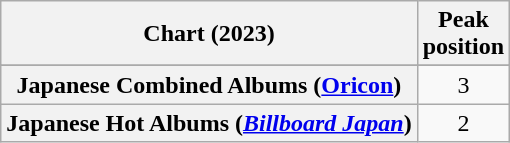<table class="wikitable sortable plainrowheaders" style="text-align:center;">
<tr>
<th scope="col">Chart (2023)</th>
<th scope="col">Peak<br>position</th>
</tr>
<tr>
</tr>
<tr>
<th scope="row">Japanese Combined Albums (<a href='#'>Oricon</a>)</th>
<td>3</td>
</tr>
<tr>
<th scope="row">Japanese Hot Albums (<em><a href='#'>Billboard Japan</a></em>)</th>
<td>2</td>
</tr>
</table>
